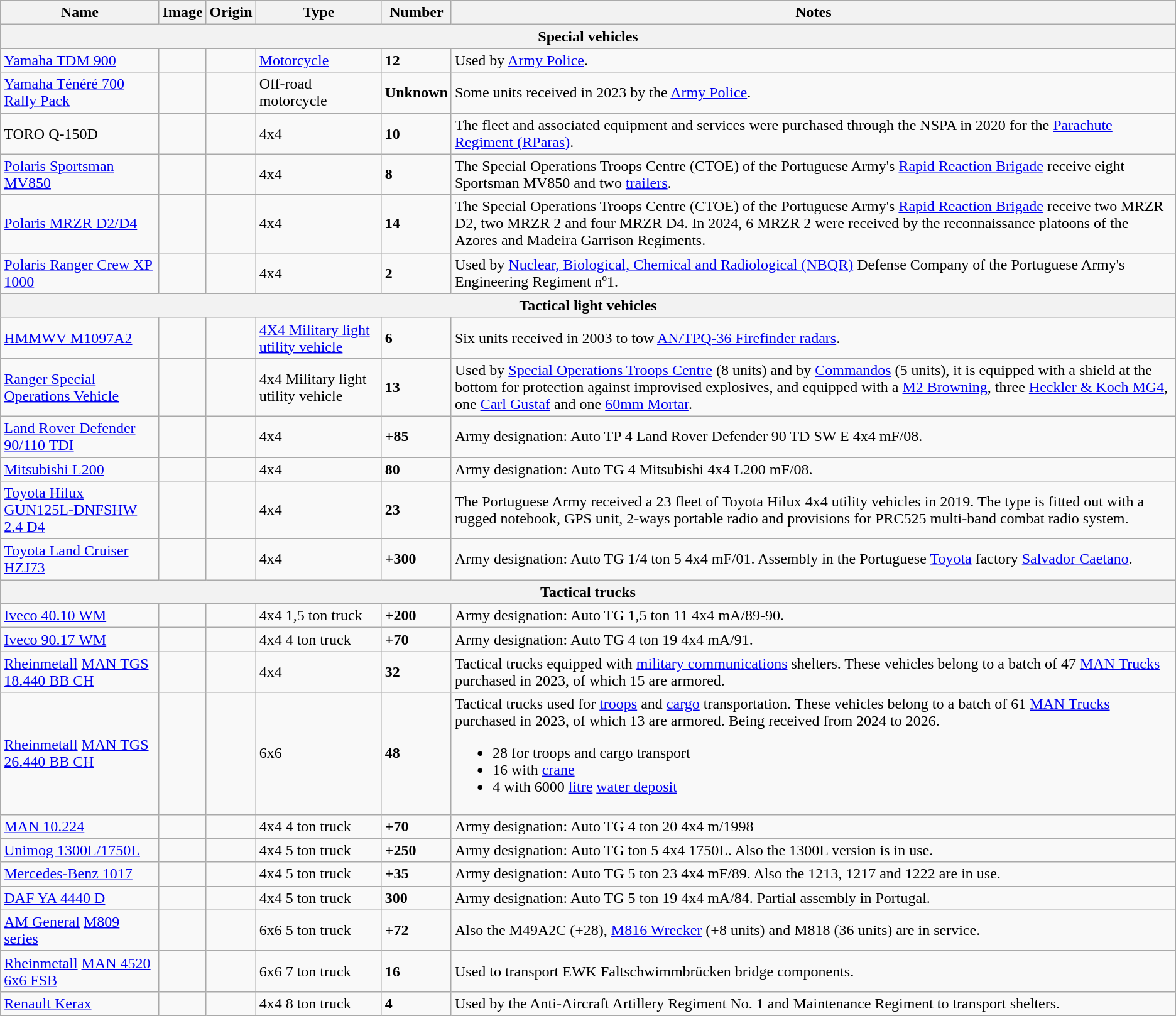<table class="wikitable">
<tr>
<th width:12%;">Name</th>
<th width:8%;">Image</th>
<th width:8%;">Origin</th>
<th width:18%;">Type</th>
<th width:7%;">Number</th>
<th width:47%;">Notes</th>
</tr>
<tr>
<th colspan="6" style="align: center;">Special vehicles</th>
</tr>
<tr>
<td><a href='#'>Yamaha TDM 900</a></td>
<td></td>
<td></td>
<td><a href='#'>Motorcycle</a></td>
<td><strong>12</strong></td>
<td>Used by <a href='#'>Army Police</a>.</td>
</tr>
<tr>
<td><a href='#'>Yamaha Ténéré 700 Rally Pack</a></td>
<td></td>
<td></td>
<td>Off-road motorcycle</td>
<td><strong>Unknown</strong></td>
<td>Some units received in 2023 by the <a href='#'>Army Police</a>.</td>
</tr>
<tr>
<td>TORO Q-150D</td>
<td></td>
<td></td>
<td>4x4</td>
<td><strong>10</strong></td>
<td>The fleet and associated equipment and services were purchased through the NSPA in 2020 for the <a href='#'>Parachute Regiment (RParas)</a>.</td>
</tr>
<tr>
<td><a href='#'>Polaris Sportsman MV850</a></td>
<td></td>
<td></td>
<td>4x4</td>
<td><strong>8</strong></td>
<td>The Special Operations Troops Centre (CTOE) of the Portuguese Army's <a href='#'>Rapid Reaction Brigade</a> receive eight Sportsman MV850 and two <a href='#'>trailers</a>.</td>
</tr>
<tr>
<td><a href='#'>Polaris MRZR D2/D4</a></td>
<td></td>
<td></td>
<td>4x4</td>
<td><strong>14</strong></td>
<td>The Special Operations Troops Centre (CTOE) of the Portuguese Army's <a href='#'>Rapid Reaction Brigade</a> receive two MRZR D2, two MRZR 2 and four MRZR D4. In 2024, 6 MRZR 2 were received by the reconnaissance platoons of the Azores and Madeira Garrison Regiments.</td>
</tr>
<tr>
<td><a href='#'>Polaris Ranger Crew XP 1000</a></td>
<td></td>
<td></td>
<td>4x4</td>
<td><strong>2</strong></td>
<td>Used by <a href='#'>Nuclear, Biological, Chemical and Radiological (NBQR)</a> Defense Company of the Portuguese Army's Engineering Regiment nº1.</td>
</tr>
<tr>
<th style="align: center;" colspan="6">Tactical light vehicles</th>
</tr>
<tr>
<td><a href='#'>HMMWV M1097A2</a></td>
<td></td>
<td></td>
<td><a href='#'>4X4 Military light utility vehicle</a></td>
<td><strong>6</strong></td>
<td>Six units received in 2003 to tow <a href='#'>AN/TPQ-36 Firefinder radars</a>.</td>
</tr>
<tr>
<td><a href='#'>Ranger Special Operations Vehicle</a></td>
<td></td>
<td></td>
<td>4x4 Military light utility vehicle</td>
<td><strong>13</strong></td>
<td>Used by <a href='#'>Special Operations Troops Centre</a> (8 units) and by <a href='#'>Commandos</a> (5 units), it is equipped with a shield at the bottom for protection against improvised explosives, and equipped with a <a href='#'>M2 Browning</a>, three <a href='#'>Heckler & Koch MG4</a>, one <a href='#'>Carl Gustaf</a> and one <a href='#'>60mm Mortar</a>.</td>
</tr>
<tr>
<td><a href='#'>Land Rover Defender 90/110 TDI</a></td>
<td></td>
<td></td>
<td>4x4</td>
<td><strong>+85</strong></td>
<td>Army designation: Auto TP 4 Land Rover Defender 90 TD SW E 4x4 mF/08.</td>
</tr>
<tr>
<td><a href='#'>Mitsubishi L200</a></td>
<td></td>
<td></td>
<td>4x4</td>
<td><strong>80</strong></td>
<td>Army designation: Auto TG 4 Mitsubishi 4x4 L200 mF/08.</td>
</tr>
<tr>
<td><a href='#'>Toyota Hilux GUN125L-DNFSHW 2.4 D4</a></td>
<td></td>
<td></td>
<td>4x4</td>
<td><strong>23</strong></td>
<td>The Portuguese Army received a 23 fleet of Toyota Hilux 4x4 utility vehicles in 2019. The type is fitted out with a rugged notebook, GPS unit, 2-ways portable radio and provisions for PRC525 multi-band combat radio system.</td>
</tr>
<tr>
<td><a href='#'>Toyota Land Cruiser HZJ73</a></td>
<td></td>
<td></td>
<td>4x4</td>
<td><strong>+300</strong></td>
<td>Army designation: Auto TG 1/4 ton 5 4x4 mF/01. Assembly in the Portuguese <a href='#'>Toyota</a> factory <a href='#'>Salvador Caetano</a>.</td>
</tr>
<tr>
<th colspan="6">Tactical trucks</th>
</tr>
<tr>
<td><a href='#'>Iveco 40.10 WM</a></td>
<td></td>
<td></td>
<td>4x4 1,5 ton truck</td>
<td><strong>+200</strong></td>
<td>Army designation: Auto TG 1,5 ton 11 4x4 mA/89-90.</td>
</tr>
<tr>
<td><a href='#'>Iveco 90.17 WM</a></td>
<td></td>
<td></td>
<td>4x4 4 ton truck</td>
<td><strong>+70</strong></td>
<td>Army designation: Auto TG 4 ton 19 4x4 mA/91.</td>
</tr>
<tr>
<td><a href='#'>Rheinmetall</a> <a href='#'>MAN TGS 18.440 BB CH</a></td>
<td></td>
<td></td>
<td>4x4</td>
<td><strong>32</strong></td>
<td>Tactical trucks equipped with <a href='#'>military communications</a> shelters. These vehicles belong to a batch of 47 <a href='#'>MAN Trucks</a> purchased in 2023, of which 15 are armored.</td>
</tr>
<tr>
<td><a href='#'>Rheinmetall</a> <a href='#'>MAN TGS 26.440 BB CH</a></td>
<td></td>
<td></td>
<td>6x6</td>
<td><strong>48</strong></td>
<td>Tactical trucks used for <a href='#'>troops</a> and <a href='#'>cargo</a> transportation. These vehicles belong to a batch of 61 <a href='#'>MAN Trucks</a> purchased in 2023, of which 13 are armored. Being received from 2024 to 2026.<br><ul><li>28 for troops and cargo transport</li><li>16 with <a href='#'>crane</a></li><li>4 with 6000 <a href='#'>litre</a> <a href='#'>water deposit</a></li></ul></td>
</tr>
<tr>
<td><a href='#'>MAN 10.224</a></td>
<td></td>
<td></td>
<td>4x4 4 ton truck</td>
<td><strong>+70</strong></td>
<td>Army designation: Auto TG 4 ton 20 4x4 m/1998 </td>
</tr>
<tr>
<td><a href='#'>Unimog 1300L/1750L</a></td>
<td></td>
<td></td>
<td>4x4 5 ton truck</td>
<td><strong>+250</strong></td>
<td>Army designation: Auto TG ton 5 4x4 1750L. Also the 1300L version is in use.</td>
</tr>
<tr>
<td><a href='#'>Mercedes-Benz 1017</a></td>
<td></td>
<td></td>
<td>4x4 5 ton truck</td>
<td><strong>+35</strong></td>
<td>Army designation: Auto TG 5 ton 23 4x4 mF/89. Also the 1213, 1217 and 1222 are in use.</td>
</tr>
<tr>
<td><a href='#'>DAF YA 4440 D</a></td>
<td></td>
<td><br></td>
<td>4x4 5 ton truck</td>
<td><strong>300</strong></td>
<td>Army designation: Auto TG 5 ton 19 4x4 mA/84. Partial assembly in Portugal.</td>
</tr>
<tr>
<td><a href='#'>AM General</a> <a href='#'>M809 series</a></td>
<td></td>
<td></td>
<td>6x6 5 ton truck</td>
<td><strong>+72</strong></td>
<td>Also the M49A2C (+28), <a href='#'>M816 Wrecker</a> (+8 units) and M818 (36 units) are in service.</td>
</tr>
<tr>
<td><a href='#'>Rheinmetall</a> <a href='#'>MAN 4520 6x6 FSB</a></td>
<td></td>
<td></td>
<td>6x6 7 ton truck</td>
<td><strong>16</strong></td>
<td>Used to transport EWK Faltschwimmbrücken bridge components.</td>
</tr>
<tr>
<td><a href='#'>Renault Kerax</a></td>
<td></td>
<td></td>
<td>4x4 8 ton truck</td>
<td><strong>4</strong></td>
<td>Used by the Anti-Aircraft Artillery Regiment No. 1 and Maintenance Regiment to transport shelters.</td>
</tr>
</table>
